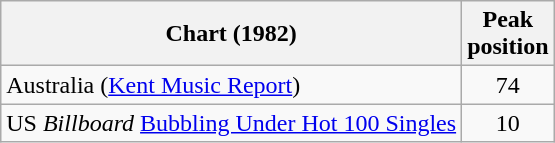<table class="wikitable">
<tr>
<th>Chart (1982)</th>
<th>Peak<br>position</th>
</tr>
<tr>
<td>Australia (<a href='#'>Kent Music Report</a>)</td>
<td align="center">74</td>
</tr>
<tr>
<td>US <em>Billboard</em> <a href='#'>Bubbling Under Hot 100 Singles</a></td>
<td align="center">10</td>
</tr>
</table>
